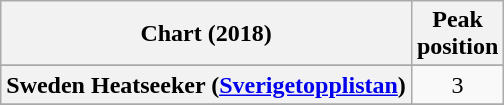<table class="wikitable plainrowheaders sortable" style="text-align:center;">
<tr>
<th>Chart (2018)</th>
<th>Peak<br>position</th>
</tr>
<tr>
</tr>
<tr>
<th scope="row">Sweden Heatseeker (<a href='#'>Sverigetopplistan</a>)</th>
<td>3</td>
</tr>
<tr>
</tr>
<tr>
</tr>
</table>
